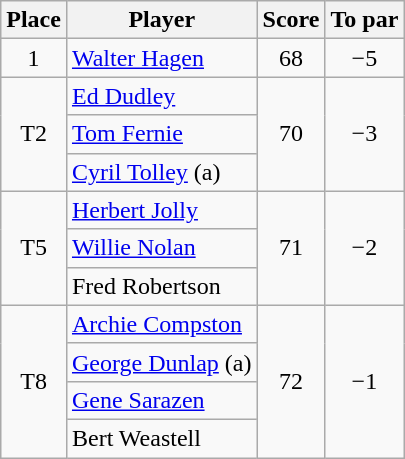<table class=wikitable>
<tr>
<th>Place</th>
<th>Player</th>
<th>Score</th>
<th>To par</th>
</tr>
<tr>
<td align=center>1</td>
<td> <a href='#'>Walter Hagen</a></td>
<td align=center>68</td>
<td align=center>−5</td>
</tr>
<tr>
<td rowspan=3 align=center>T2</td>
<td> <a href='#'>Ed Dudley</a></td>
<td rowspan=3 align=center>70</td>
<td rowspan=3 align=center>−3</td>
</tr>
<tr>
<td> <a href='#'>Tom Fernie</a></td>
</tr>
<tr>
<td> <a href='#'>Cyril Tolley</a> (a)</td>
</tr>
<tr>
<td rowspan=3 align=center>T5</td>
<td> <a href='#'>Herbert Jolly</a></td>
<td rowspan=3 align=center>71</td>
<td rowspan=3 align=center>−2</td>
</tr>
<tr>
<td> <a href='#'>Willie Nolan</a></td>
</tr>
<tr>
<td> Fred Robertson</td>
</tr>
<tr>
<td rowspan=4 align=center>T8</td>
<td> <a href='#'>Archie Compston</a></td>
<td rowspan=4 align=center>72</td>
<td rowspan=4 align=center>−1</td>
</tr>
<tr>
<td> <a href='#'>George Dunlap</a> (a)</td>
</tr>
<tr>
<td> <a href='#'>Gene Sarazen</a></td>
</tr>
<tr>
<td> Bert Weastell</td>
</tr>
</table>
